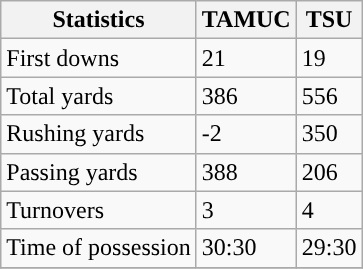<table class="wikitable" style="float: left;">
<tr>
<th>Statistics</th>
<th>TAMUC</th>
<th>TSU</th>
</tr>
<tr>
<td>First downs</td>
<td>21</td>
<td>19</td>
</tr>
<tr>
<td>Total yards</td>
<td>386</td>
<td>556</td>
</tr>
<tr>
<td>Rushing yards</td>
<td>-2</td>
<td>350</td>
</tr>
<tr>
<td>Passing yards</td>
<td>388</td>
<td>206</td>
</tr>
<tr>
<td>Turnovers</td>
<td>3</td>
<td>4</td>
</tr>
<tr>
<td>Time of possession</td>
<td>30:30</td>
<td>29:30</td>
</tr>
<tr>
</tr>
</table>
